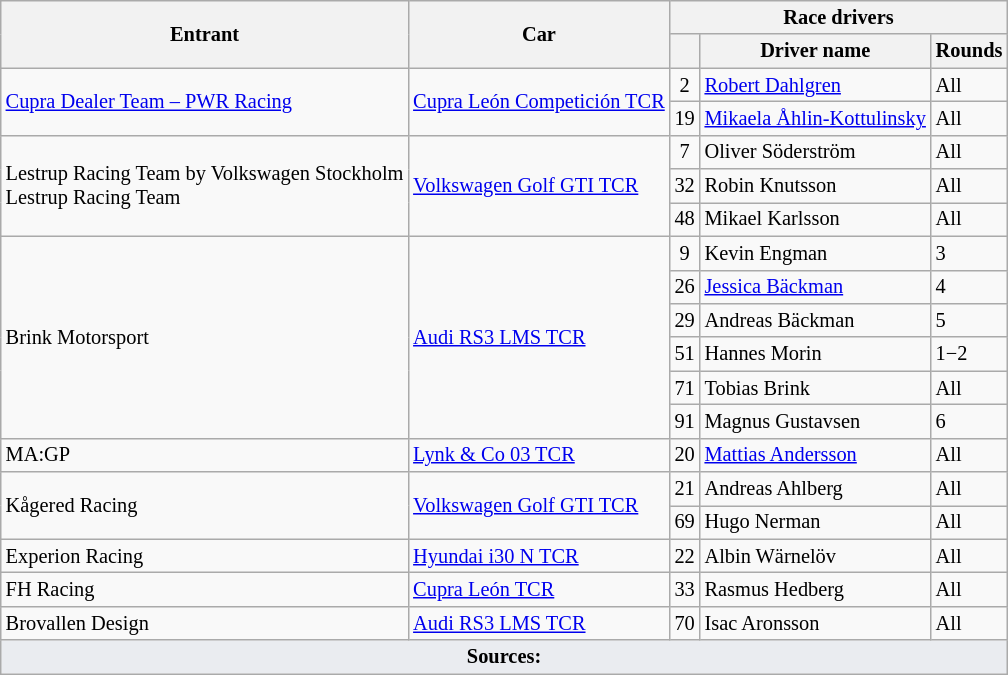<table class="wikitable" style="font-size: 85%;">
<tr>
<th scope="col" rowspan="2">Entrant</th>
<th rowspan="2">Car</th>
<th scope="col" colspan="4">Race drivers</th>
</tr>
<tr>
<th scope="col"></th>
<th scope="col">Driver name</th>
<th scope="col">Rounds</th>
</tr>
<tr>
<td scope="row" rowspan="2"> <a href='#'>Cupra Dealer Team – PWR Racing</a></td>
<td scope="row" rowspan="2"><a href='#'>Cupra León Competición TCR</a></td>
<td style="text-align:center">2</td>
<td> <a href='#'>Robert Dahlgren</a></td>
<td>All</td>
</tr>
<tr>
<td style="text-align:center">19</td>
<td> <a href='#'>Mikaela Åhlin-Kottulinsky</a></td>
<td>All</td>
</tr>
<tr>
<td rowspan="3" scope="row"> Lestrup Racing Team by Volkswagen Stockholm<br> Lestrup Racing Team</td>
<td rowspan="3" scope="row"><a href='#'>Volkswagen Golf GTI TCR</a></td>
<td style="text-align:center">7</td>
<td> Oliver Söderström</td>
<td>All</td>
</tr>
<tr>
<td style="text-align:center">32</td>
<td> Robin Knutsson</td>
<td>All</td>
</tr>
<tr>
<td style="text-align:center">48</td>
<td> Mikael Karlsson</td>
<td>All</td>
</tr>
<tr>
<td rowspan="6" scope="row"> Brink Motorsport</td>
<td rowspan="6" scope="row"><a href='#'>Audi RS3 LMS TCR</a></td>
<td style="text-align:center">9</td>
<td> Kevin Engman</td>
<td>3</td>
</tr>
<tr>
<td style="text-align:center">26</td>
<td> <a href='#'>Jessica Bäckman</a></td>
<td>4</td>
</tr>
<tr>
<td style="text-align:center">29</td>
<td> Andreas Bäckman</td>
<td>5</td>
</tr>
<tr>
<td style="text-align:center">51</td>
<td> Hannes Morin</td>
<td>1−2</td>
</tr>
<tr>
<td style="text-align:center">71</td>
<td> Tobias Brink</td>
<td>All</td>
</tr>
<tr>
<td style="text-align:center">91</td>
<td> Magnus Gustavsen</td>
<td>6</td>
</tr>
<tr>
<td scope="row"> MA:GP</td>
<td scope="row"><a href='#'>Lynk & Co 03 TCR</a></td>
<td style="text-align:center">20</td>
<td> <a href='#'>Mattias Andersson</a></td>
<td>All</td>
</tr>
<tr>
<td scope="row" rowspan="2"> Kågered Racing</td>
<td scope="row" rowspan="2"><a href='#'>Volkswagen Golf GTI TCR</a></td>
<td style="text-align:center">21</td>
<td> Andreas Ahlberg</td>
<td>All</td>
</tr>
<tr>
<td style="text-align:center">69</td>
<td> Hugo Nerman</td>
<td>All</td>
</tr>
<tr>
<td scope="row"> Experion Racing</td>
<td scope="row"><a href='#'>Hyundai i30 N TCR</a></td>
<td style="text-align:center">22</td>
<td> Albin Wärnelöv</td>
<td>All</td>
</tr>
<tr>
<td scope="row"> FH Racing</td>
<td scope="row"><a href='#'>Cupra León TCR</a></td>
<td style="text-align:center">33</td>
<td> Rasmus Hedberg</td>
<td>All</td>
</tr>
<tr>
<td scope="row"> Brovallen Design</td>
<td scope="row"><a href='#'>Audi RS3 LMS TCR</a></td>
<td style="text-align:center">70</td>
<td> Isac Aronsson</td>
<td>All</td>
</tr>
<tr>
<td colspan="5" style="background-color:#EAECF0; text-align:center"><strong>Sources:</strong></td>
</tr>
</table>
